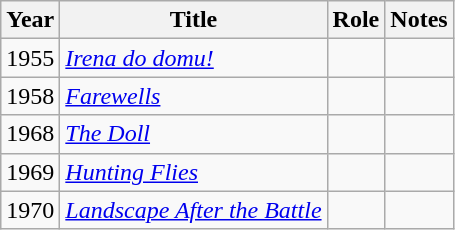<table class="wikitable sortable">
<tr>
<th>Year</th>
<th>Title</th>
<th>Role</th>
<th class="unsortable">Notes</th>
</tr>
<tr>
<td>1955</td>
<td><em><a href='#'>Irena do domu!</a></em></td>
<td></td>
<td></td>
</tr>
<tr>
<td>1958</td>
<td><em><a href='#'>Farewells</a></em></td>
<td></td>
<td></td>
</tr>
<tr>
<td>1968</td>
<td><em><a href='#'>The Doll</a></em></td>
<td></td>
<td></td>
</tr>
<tr>
<td>1969</td>
<td><em><a href='#'>Hunting Flies</a></em></td>
<td></td>
<td></td>
</tr>
<tr>
<td>1970</td>
<td><em><a href='#'>Landscape After the Battle</a></em></td>
<td></td>
<td></td>
</tr>
</table>
